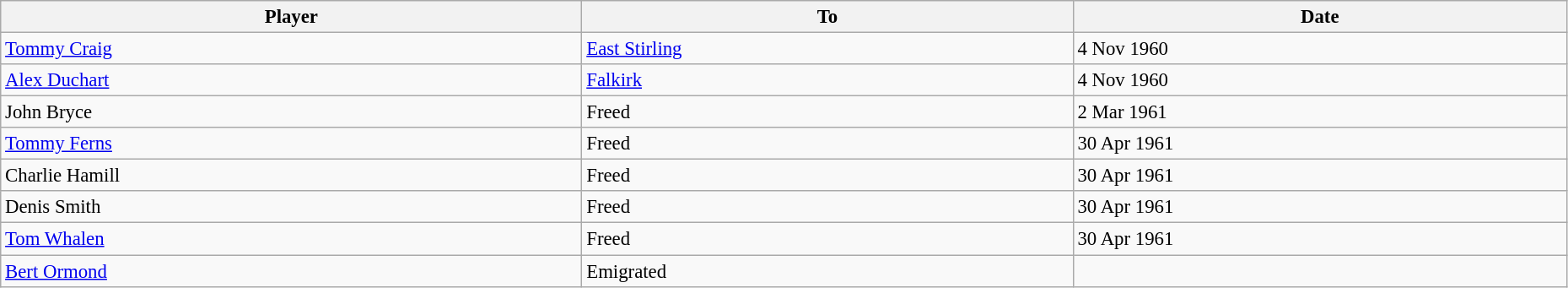<table class="wikitable" style="text-align:center; font-size:95%;width:98%; text-align:left">
<tr>
<th>Player</th>
<th>To</th>
<th>Date</th>
</tr>
<tr>
<td> <a href='#'>Tommy Craig</a></td>
<td> <a href='#'>East Stirling</a></td>
<td>4 Nov 1960</td>
</tr>
<tr>
<td> <a href='#'>Alex Duchart</a></td>
<td> <a href='#'>Falkirk</a></td>
<td>4 Nov 1960</td>
</tr>
<tr>
<td> John Bryce</td>
<td> Freed</td>
<td>2 Mar 1961</td>
</tr>
<tr>
<td> <a href='#'>Tommy Ferns</a></td>
<td> Freed</td>
<td>30 Apr 1961</td>
</tr>
<tr>
<td> Charlie Hamill</td>
<td> Freed</td>
<td>30 Apr 1961</td>
</tr>
<tr>
<td> Denis Smith</td>
<td> Freed</td>
<td>30 Apr 1961</td>
</tr>
<tr>
<td> <a href='#'>Tom Whalen</a></td>
<td> Freed</td>
<td>30 Apr 1961</td>
</tr>
<tr>
<td> <a href='#'>Bert Ormond</a></td>
<td> Emigrated</td>
<td></td>
</tr>
</table>
